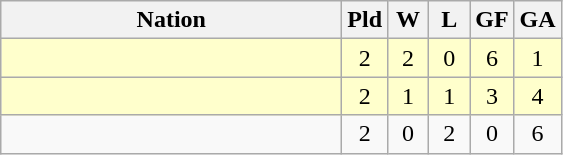<table class=wikitable style="text-align:center">
<tr>
<th width=220]]>Nation</th>
<th width=20]]>Pld</th>
<th width=20>W</th>
<th width=20]]>L</th>
<th width=20]]>GF</th>
<th width=20]]>GA</th>
</tr>
<tr bgcolor=#ffffcc>
<td align=left></td>
<td>2</td>
<td>2</td>
<td>0</td>
<td>6</td>
<td>1</td>
</tr>
<tr bgcolor=#ffffcc>
<td align=left></td>
<td>2</td>
<td>1</td>
<td>1</td>
<td>3</td>
<td>4</td>
</tr>
<tr>
<td align=left></td>
<td>2</td>
<td>0</td>
<td>2</td>
<td>0</td>
<td>6</td>
</tr>
</table>
